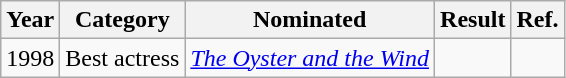<table class="wikitable">
<tr>
<th>Year</th>
<th>Category</th>
<th>Nominated</th>
<th>Result</th>
<th>Ref.</th>
</tr>
<tr>
<td>1998</td>
<td>Best actress</td>
<td><em><a href='#'>The Oyster and the Wind</a></em></td>
<td></td>
<td></td>
</tr>
</table>
